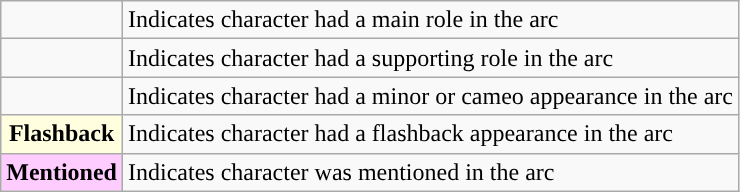<table class= "wikitable">
<tr>
<td></td>
<td>Indicates character had a main role in the arc</td>
</tr>
<tr>
<td></td>
<td>Indicates character had a supporting role in the arc</td>
</tr>
<tr>
<td></td>
<td>Indicates character had a minor or cameo appearance in the arc</td>
</tr>
<tr>
<td style="text-align:center; background-color:lightyellow"><strong>Flashback</strong></td>
<td>Indicates character had a flashback appearance in the arc</td>
</tr>
<tr>
<td style="text-align:center; background-color:#FFCCFF"><strong>Mentioned</strong></td>
<td>Indicates character was mentioned in the arc</td>
</tr>
</table>
